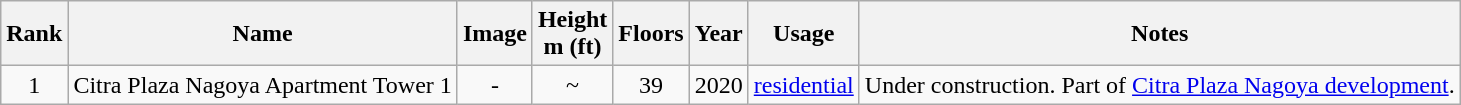<table class="sortable wikitable">
<tr>
<th>Rank</th>
<th>Name</th>
<th class=unsortable>Image</th>
<th>Height<br>m (ft)</th>
<th>Floors</th>
<th>Year</th>
<th>Usage</th>
<th class=unsortable>Notes</th>
</tr>
<tr bgcolor="">
<td align=center>1</td>
<td>Citra Plaza Nagoya Apartment Tower 1</td>
<td align=center>-</td>
<td align=center>~</td>
<td align=center>39</td>
<td align=center>2020</td>
<td align=center><a href='#'>residential</a></td>
<td>Under construction. Part of <a href='#'>Citra Plaza Nagoya development</a>.</td>
</tr>
</table>
